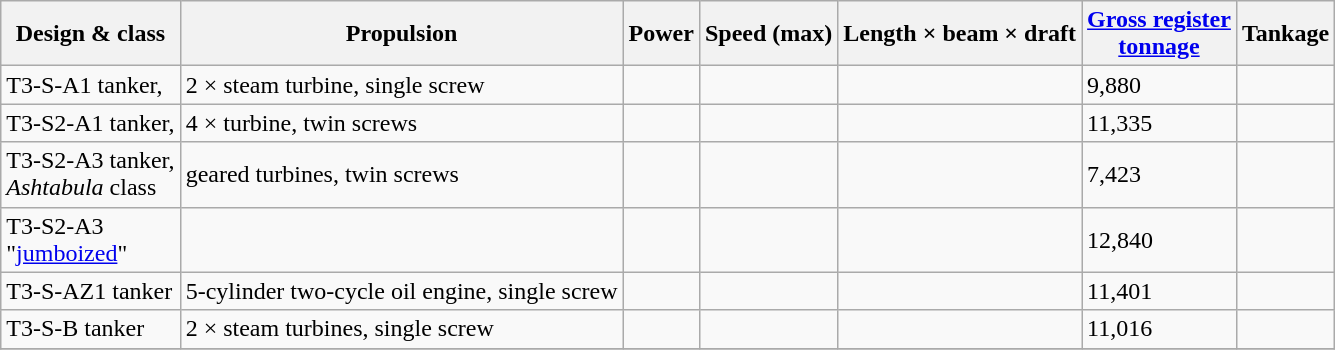<table class="wikitable">
<tr>
<th>Design & class</th>
<th>Propulsion</th>
<th>Power</th>
<th>Speed (max)</th>
<th>Length × beam × draft</th>
<th><a href='#'>Gross register<br>tonnage</a></th>
<th>Tankage</th>
</tr>
<tr>
<td>T3-S-A1 tanker,<br> </td>
<td>2 × steam turbine, single screw</td>
<td></td>
<td></td>
<td></td>
<td>9,880</td>
<td></td>
</tr>
<tr>
<td>T3-S2-A1 tanker,<br> </td>
<td>4 × turbine, twin screws</td>
<td></td>
<td></td>
<td></td>
<td>11,335</td>
<td></td>
</tr>
<tr>
<td>T3-S2-A3 tanker,<br> <em>Ashtabula</em> class</td>
<td>geared turbines, twin screws</td>
<td></td>
<td></td>
<td></td>
<td>7,423</td>
<td></td>
</tr>
<tr>
<td>T3-S2-A3<br> "<a href='#'>jumboized</a>"</td>
<td></td>
<td></td>
<td></td>
<td></td>
<td>12,840</td>
<td></td>
</tr>
<tr>
<td>T3-S-AZ1 tanker</td>
<td>5-cylinder two-cycle oil engine, single screw</td>
<td></td>
<td></td>
<td></td>
<td>11,401</td>
<td></td>
</tr>
<tr>
<td>T3-S-B tanker</td>
<td>2 × steam turbines, single screw</td>
<td></td>
<td></td>
<td></td>
<td>11,016</td>
<td></td>
</tr>
<tr>
</tr>
</table>
